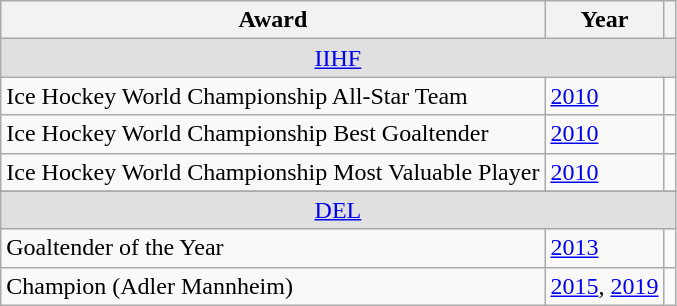<table class="wikitable">
<tr>
<th>Award</th>
<th>Year</th>
<th></th>
</tr>
<tr ALIGN="center" bgcolor="#e0e0e0">
<td colspan="3"><a href='#'>IIHF</a></td>
</tr>
<tr>
<td>Ice Hockey World Championship All-Star Team</td>
<td><a href='#'>2010</a></td>
<td></td>
</tr>
<tr>
<td>Ice Hockey World Championship Best Goaltender</td>
<td><a href='#'>2010</a></td>
<td></td>
</tr>
<tr>
<td>Ice Hockey World Championship Most Valuable Player</td>
<td><a href='#'>2010</a></td>
<td></td>
</tr>
<tr>
</tr>
<tr ALIGN="center" bgcolor="#e0e0e0">
<td colspan="3"><a href='#'>DEL</a></td>
</tr>
<tr>
<td>Goaltender of the Year</td>
<td><a href='#'>2013</a></td>
<td></td>
</tr>
<tr>
<td>Champion (Adler Mannheim)</td>
<td><a href='#'>2015</a>, <a href='#'>2019</a></td>
<td></td>
</tr>
</table>
